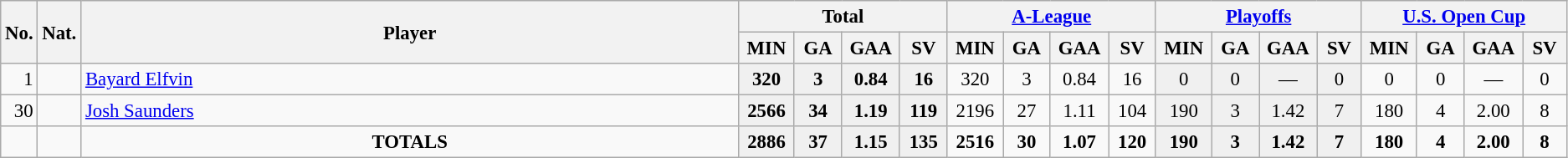<table class="wikitable" style="font-size:95%; text-align:center;">
<tr>
<th rowspan="2" width="1%">No.</th>
<th rowspan="2" width="1%">Nat.</th>
<th rowspan="2" width="42%">Player</th>
<th colspan="4">Total</th>
<th colspan="4"><a href='#'>A-League</a></th>
<th colspan="4"><a href='#'>Playoffs</a></th>
<th colspan="4"><a href='#'>U.S. Open Cup</a></th>
</tr>
<tr>
<th width=60>MIN</th>
<th width=60>GA</th>
<th width=60>GAA</th>
<th width=60>SV</th>
<th width=60>MIN</th>
<th width=60>GA</th>
<th width=60>GAA</th>
<th width=60>SV</th>
<th width=60>MIN</th>
<th width=60>GA</th>
<th width=60>GAA</th>
<th width=60>SV</th>
<th width=60>MIN</th>
<th width=60>GA</th>
<th width=60>GAA</th>
<th width=60>SV</th>
</tr>
<tr>
<td style="text-align: right;">1</td>
<td></td>
<td style="text-align: left;"><a href='#'>Bayard Elfvin</a></td>
<td style="background: #F0F0F0;"><strong>320</strong></td>
<td style="background: #F0F0F0;"><strong>3</strong></td>
<td style="background: #F0F0F0;"><strong>0.84</strong></td>
<td style="background: #F0F0F0;"><strong>16</strong></td>
<td>320</td>
<td>3</td>
<td>0.84</td>
<td>16</td>
<td style="background: #F0F0F0;">0</td>
<td style="background: #F0F0F0;">0</td>
<td style="background: #F0F0F0;">—</td>
<td style="background: #F0F0F0;">0</td>
<td>0</td>
<td>0</td>
<td>—</td>
<td>0</td>
</tr>
<tr>
<td style="text-align: right;">30</td>
<td></td>
<td style="text-align: left;"><a href='#'>Josh Saunders</a></td>
<td style="background: #F0F0F0;"><strong>2566</strong></td>
<td style="background: #F0F0F0;"><strong>34</strong></td>
<td style="background: #F0F0F0;"><strong>1.19</strong></td>
<td style="background: #F0F0F0;"><strong>119</strong></td>
<td>2196</td>
<td>27</td>
<td>1.11</td>
<td>104</td>
<td style="background: #F0F0F0;">190</td>
<td style="background: #F0F0F0;">3</td>
<td style="background: #F0F0F0;">1.42</td>
<td style="background: #F0F0F0;">7</td>
<td>180</td>
<td>4</td>
<td>2.00</td>
<td>8</td>
</tr>
<tr>
<td></td>
<td></td>
<td><strong>TOTALS</strong></td>
<td style="background: #F0F0F0;"><strong>2886</strong></td>
<td style="background: #F0F0F0;"><strong>37</strong></td>
<td style="background: #F0F0F0;"><strong>1.15</strong></td>
<td style="background: #F0F0F0;"><strong>135</strong></td>
<td><strong>2516</strong></td>
<td><strong>30</strong></td>
<td><strong>1.07</strong></td>
<td><strong>120</strong></td>
<td style="background: #F0F0F0;"><strong>190</strong></td>
<td style="background: #F0F0F0;"><strong>3</strong></td>
<td style="background: #F0F0F0;"><strong>1.42</strong></td>
<td style="background: #F0F0F0;"><strong>7</strong></td>
<td><strong>180</strong></td>
<td><strong>4</strong></td>
<td><strong>2.00</strong></td>
<td><strong>8</strong></td>
</tr>
</table>
